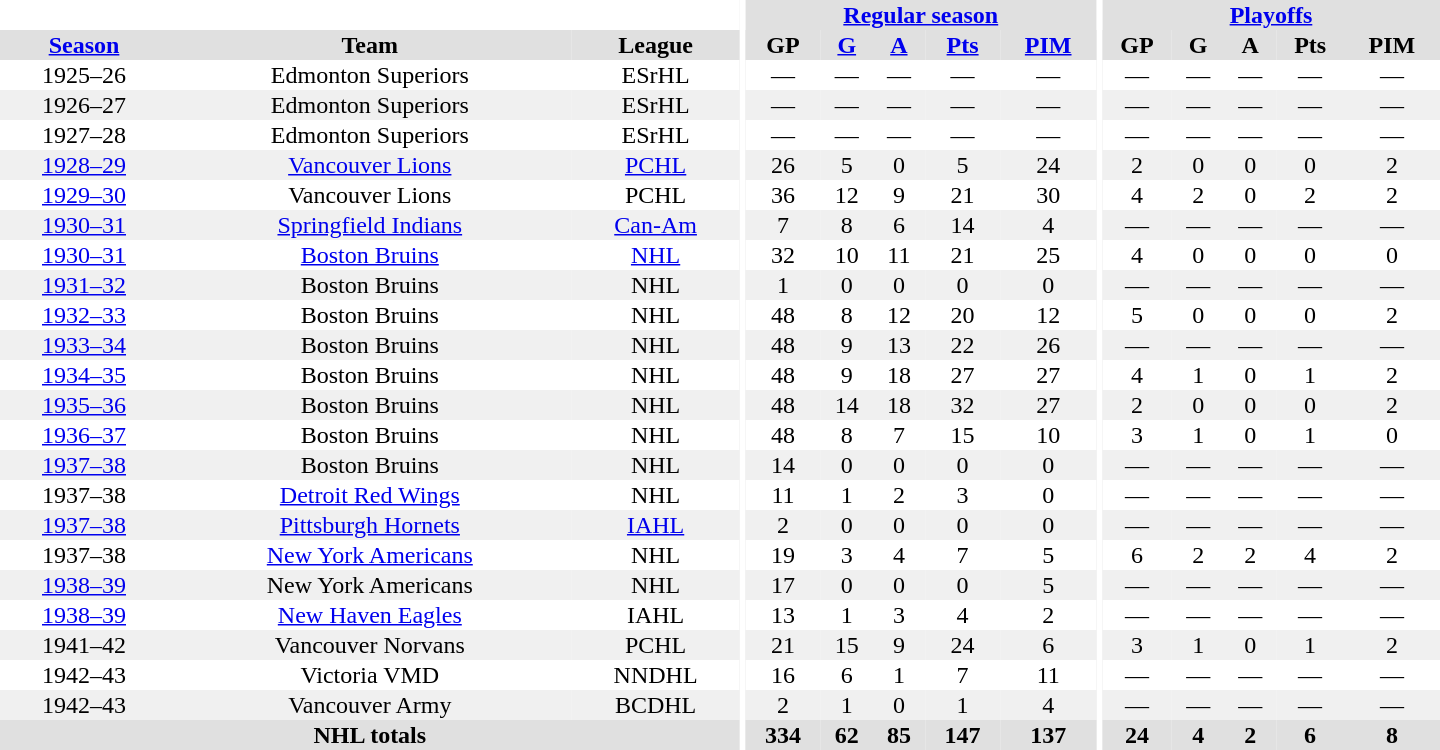<table border="0" cellpadding="1" cellspacing="0" style="text-align:center; width:60em">
<tr bgcolor="#e0e0e0">
<th colspan="3" bgcolor="#ffffff"></th>
<th rowspan="100" bgcolor="#ffffff"></th>
<th colspan="5"><a href='#'>Regular season</a></th>
<th rowspan="100" bgcolor="#ffffff"></th>
<th colspan="5"><a href='#'>Playoffs</a></th>
</tr>
<tr bgcolor="#e0e0e0">
<th><a href='#'>Season</a></th>
<th>Team</th>
<th>League</th>
<th>GP</th>
<th><a href='#'>G</a></th>
<th><a href='#'>A</a></th>
<th><a href='#'>Pts</a></th>
<th><a href='#'>PIM</a></th>
<th>GP</th>
<th>G</th>
<th>A</th>
<th>Pts</th>
<th>PIM</th>
</tr>
<tr>
<td>1925–26</td>
<td>Edmonton Superiors</td>
<td>ESrHL</td>
<td>—</td>
<td>—</td>
<td>—</td>
<td>—</td>
<td>—</td>
<td>—</td>
<td>—</td>
<td>—</td>
<td>—</td>
<td>—</td>
</tr>
<tr bgcolor="#f0f0f0">
<td>1926–27</td>
<td>Edmonton Superiors</td>
<td>ESrHL</td>
<td>—</td>
<td>—</td>
<td>—</td>
<td>—</td>
<td>—</td>
<td>—</td>
<td>—</td>
<td>—</td>
<td>—</td>
<td>—</td>
</tr>
<tr>
<td>1927–28</td>
<td>Edmonton Superiors</td>
<td>ESrHL</td>
<td>—</td>
<td>—</td>
<td>—</td>
<td>—</td>
<td>—</td>
<td>—</td>
<td>—</td>
<td>—</td>
<td>—</td>
<td>—</td>
</tr>
<tr bgcolor="#f0f0f0">
<td><a href='#'>1928–29</a></td>
<td><a href='#'>Vancouver Lions</a></td>
<td><a href='#'>PCHL</a></td>
<td>26</td>
<td>5</td>
<td>0</td>
<td>5</td>
<td>24</td>
<td>2</td>
<td>0</td>
<td>0</td>
<td>0</td>
<td>2</td>
</tr>
<tr>
<td><a href='#'>1929–30</a></td>
<td>Vancouver Lions</td>
<td>PCHL</td>
<td>36</td>
<td>12</td>
<td>9</td>
<td>21</td>
<td>30</td>
<td>4</td>
<td>2</td>
<td>0</td>
<td>2</td>
<td>2</td>
</tr>
<tr bgcolor="#f0f0f0">
<td><a href='#'>1930–31</a></td>
<td><a href='#'>Springfield Indians</a></td>
<td><a href='#'>Can-Am</a></td>
<td>7</td>
<td>8</td>
<td>6</td>
<td>14</td>
<td>4</td>
<td>—</td>
<td>—</td>
<td>—</td>
<td>—</td>
<td>—</td>
</tr>
<tr>
<td><a href='#'>1930–31</a></td>
<td><a href='#'>Boston Bruins</a></td>
<td><a href='#'>NHL</a></td>
<td>32</td>
<td>10</td>
<td>11</td>
<td>21</td>
<td>25</td>
<td>4</td>
<td>0</td>
<td>0</td>
<td>0</td>
<td>0</td>
</tr>
<tr bgcolor="#f0f0f0">
<td><a href='#'>1931–32</a></td>
<td>Boston Bruins</td>
<td>NHL</td>
<td>1</td>
<td>0</td>
<td>0</td>
<td>0</td>
<td>0</td>
<td>—</td>
<td>—</td>
<td>—</td>
<td>—</td>
<td>—</td>
</tr>
<tr>
<td><a href='#'>1932–33</a></td>
<td>Boston Bruins</td>
<td>NHL</td>
<td>48</td>
<td>8</td>
<td>12</td>
<td>20</td>
<td>12</td>
<td>5</td>
<td>0</td>
<td>0</td>
<td>0</td>
<td>2</td>
</tr>
<tr bgcolor="#f0f0f0">
<td><a href='#'>1933–34</a></td>
<td>Boston Bruins</td>
<td>NHL</td>
<td>48</td>
<td>9</td>
<td>13</td>
<td>22</td>
<td>26</td>
<td>—</td>
<td>—</td>
<td>—</td>
<td>—</td>
<td>—</td>
</tr>
<tr>
<td><a href='#'>1934–35</a></td>
<td>Boston Bruins</td>
<td>NHL</td>
<td>48</td>
<td>9</td>
<td>18</td>
<td>27</td>
<td>27</td>
<td>4</td>
<td>1</td>
<td>0</td>
<td>1</td>
<td>2</td>
</tr>
<tr bgcolor="#f0f0f0">
<td><a href='#'>1935–36</a></td>
<td>Boston Bruins</td>
<td>NHL</td>
<td>48</td>
<td>14</td>
<td>18</td>
<td>32</td>
<td>27</td>
<td>2</td>
<td>0</td>
<td>0</td>
<td>0</td>
<td>2</td>
</tr>
<tr>
<td><a href='#'>1936–37</a></td>
<td>Boston Bruins</td>
<td>NHL</td>
<td>48</td>
<td>8</td>
<td>7</td>
<td>15</td>
<td>10</td>
<td>3</td>
<td>1</td>
<td>0</td>
<td>1</td>
<td>0</td>
</tr>
<tr bgcolor="#f0f0f0">
<td><a href='#'>1937–38</a></td>
<td>Boston Bruins</td>
<td>NHL</td>
<td>14</td>
<td>0</td>
<td>0</td>
<td>0</td>
<td>0</td>
<td>—</td>
<td>—</td>
<td>—</td>
<td>—</td>
<td>—</td>
</tr>
<tr>
<td>1937–38</td>
<td><a href='#'>Detroit Red Wings</a></td>
<td>NHL</td>
<td>11</td>
<td>1</td>
<td>2</td>
<td>3</td>
<td>0</td>
<td>—</td>
<td>—</td>
<td>—</td>
<td>—</td>
<td>—</td>
</tr>
<tr bgcolor="#f0f0f0">
<td><a href='#'>1937–38</a></td>
<td><a href='#'>Pittsburgh Hornets</a></td>
<td><a href='#'>IAHL</a></td>
<td>2</td>
<td>0</td>
<td>0</td>
<td>0</td>
<td>0</td>
<td>—</td>
<td>—</td>
<td>—</td>
<td>—</td>
<td>—</td>
</tr>
<tr>
<td>1937–38</td>
<td><a href='#'>New York Americans</a></td>
<td>NHL</td>
<td>19</td>
<td>3</td>
<td>4</td>
<td>7</td>
<td>5</td>
<td>6</td>
<td>2</td>
<td>2</td>
<td>4</td>
<td>2</td>
</tr>
<tr bgcolor="#f0f0f0">
<td><a href='#'>1938–39</a></td>
<td>New York Americans</td>
<td>NHL</td>
<td>17</td>
<td>0</td>
<td>0</td>
<td>0</td>
<td>5</td>
<td>—</td>
<td>—</td>
<td>—</td>
<td>—</td>
<td>—</td>
</tr>
<tr>
<td><a href='#'>1938–39</a></td>
<td><a href='#'>New Haven Eagles</a></td>
<td>IAHL</td>
<td>13</td>
<td>1</td>
<td>3</td>
<td>4</td>
<td>2</td>
<td>—</td>
<td>—</td>
<td>—</td>
<td>—</td>
<td>—</td>
</tr>
<tr bgcolor="#f0f0f0">
<td>1941–42</td>
<td>Vancouver Norvans</td>
<td>PCHL</td>
<td>21</td>
<td>15</td>
<td>9</td>
<td>24</td>
<td>6</td>
<td>3</td>
<td>1</td>
<td>0</td>
<td>1</td>
<td>2</td>
</tr>
<tr>
<td>1942–43</td>
<td>Victoria VMD</td>
<td>NNDHL</td>
<td>16</td>
<td>6</td>
<td>1</td>
<td>7</td>
<td>11</td>
<td>—</td>
<td>—</td>
<td>—</td>
<td>—</td>
<td>—</td>
</tr>
<tr bgcolor="#f0f0f0">
<td>1942–43</td>
<td>Vancouver Army</td>
<td>BCDHL</td>
<td>2</td>
<td>1</td>
<td>0</td>
<td>1</td>
<td>4</td>
<td>—</td>
<td>—</td>
<td>—</td>
<td>—</td>
<td>—</td>
</tr>
<tr bgcolor="#e0e0e0">
<th colspan="3">NHL totals</th>
<th>334</th>
<th>62</th>
<th>85</th>
<th>147</th>
<th>137</th>
<th>24</th>
<th>4</th>
<th>2</th>
<th>6</th>
<th>8</th>
</tr>
</table>
